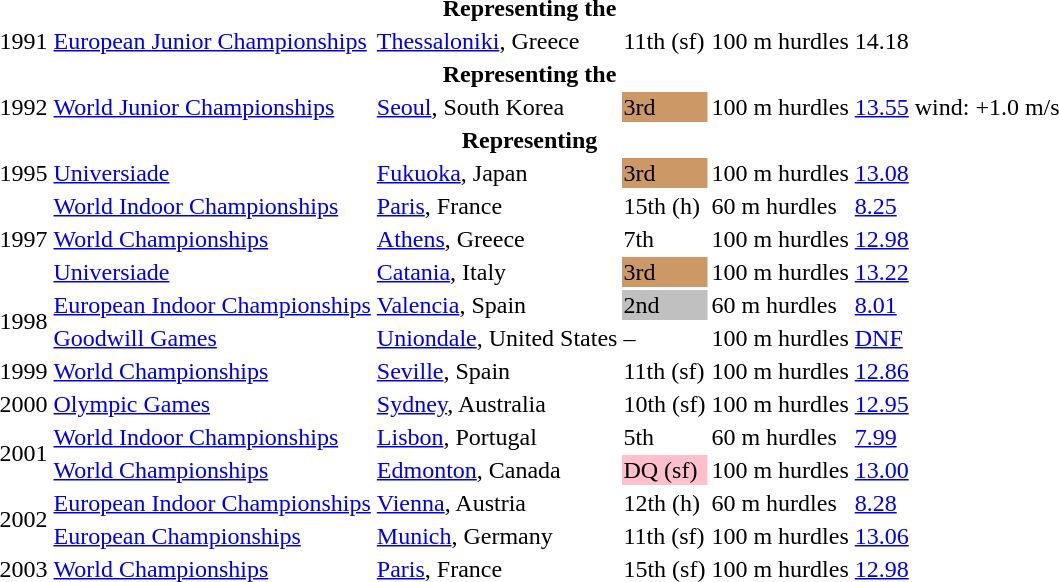<table>
<tr>
<th colspan="7">Representing the </th>
</tr>
<tr>
<td>1991</td>
<td><a href='#'>European Junior Championships</a></td>
<td><a href='#'>Thessaloniki</a>, Greece</td>
<td>11th (sf)</td>
<td>100 m hurdles</td>
<td>14.18</td>
</tr>
<tr>
<th colspan="7">Representing the </th>
</tr>
<tr>
<td>1992</td>
<td><a href='#'>World Junior Championships</a></td>
<td><a href='#'>Seoul</a>, South Korea</td>
<td bgcolor=cc9966>3rd</td>
<td>100 m hurdles</td>
<td><a href='#'>13.55</a></td>
<td>wind: +1.0 m/s</td>
</tr>
<tr>
<th colspan="7">Representing </th>
</tr>
<tr>
<td>1995</td>
<td><a href='#'>Universiade</a></td>
<td><a href='#'>Fukuoka</a>, Japan</td>
<td bgcolor=cc9966>3rd</td>
<td>100 m hurdles</td>
<td><a href='#'>13.08</a></td>
</tr>
<tr>
<td rowspan=3>1997</td>
<td><a href='#'>World Indoor Championships</a></td>
<td><a href='#'>Paris</a>, France</td>
<td>15th (h)</td>
<td>60 m hurdles</td>
<td><a href='#'>8.25</a></td>
</tr>
<tr>
<td><a href='#'>World Championships</a></td>
<td><a href='#'>Athens</a>, Greece</td>
<td>7th</td>
<td>100 m hurdles</td>
<td><a href='#'>12.98</a></td>
</tr>
<tr>
<td><a href='#'>Universiade</a></td>
<td><a href='#'>Catania</a>, Italy</td>
<td bgcolor=cc9966>3rd</td>
<td>100 m hurdles</td>
<td><a href='#'>13.22</a></td>
</tr>
<tr>
<td rowspan=2>1998</td>
<td><a href='#'>European Indoor Championships</a></td>
<td><a href='#'>Valencia</a>, Spain</td>
<td bgcolor=silver>2nd</td>
<td>60 m hurdles</td>
<td><a href='#'>8.01</a></td>
</tr>
<tr>
<td><a href='#'>Goodwill Games</a></td>
<td><a href='#'>Uniondale</a>, United States</td>
<td>–</td>
<td>100 m hurdles</td>
<td><a href='#'>DNF</a></td>
</tr>
<tr>
<td>1999</td>
<td><a href='#'>World Championships</a></td>
<td><a href='#'>Seville</a>, Spain</td>
<td>11th (sf)</td>
<td>100 m hurdles</td>
<td><a href='#'>12.86</a></td>
</tr>
<tr>
<td>2000</td>
<td><a href='#'>Olympic Games</a></td>
<td><a href='#'>Sydney</a>, Australia</td>
<td>10th (sf)</td>
<td>100 m hurdles</td>
<td><a href='#'>12.95</a></td>
</tr>
<tr>
<td rowspan=2>2001</td>
<td><a href='#'>World Indoor Championships</a></td>
<td><a href='#'>Lisbon</a>, Portugal</td>
<td>5th</td>
<td>60 m hurdles</td>
<td><a href='#'>7.99</a></td>
</tr>
<tr>
<td><a href='#'>World Championships</a></td>
<td><a href='#'>Edmonton</a>, Canada</td>
<td bgcolor=pink>DQ (sf)</td>
<td>100 m hurdles</td>
<td><a href='#'>13.00</a></td>
<td></td>
</tr>
<tr>
<td rowspan=2>2002</td>
<td><a href='#'>European Indoor Championships</a></td>
<td><a href='#'>Vienna</a>, Austria</td>
<td>12th (h)</td>
<td>60 m hurdles</td>
<td><a href='#'>8.28</a></td>
</tr>
<tr>
<td><a href='#'>European Championships</a></td>
<td><a href='#'>Munich</a>, Germany</td>
<td>11th (sf)</td>
<td>100 m hurdles</td>
<td><a href='#'>13.06</a></td>
</tr>
<tr>
<td>2003</td>
<td><a href='#'>World Championships</a></td>
<td><a href='#'>Paris</a>, France</td>
<td>15th (sf)</td>
<td>100 m hurdles</td>
<td><a href='#'>12.98</a></td>
</tr>
</table>
